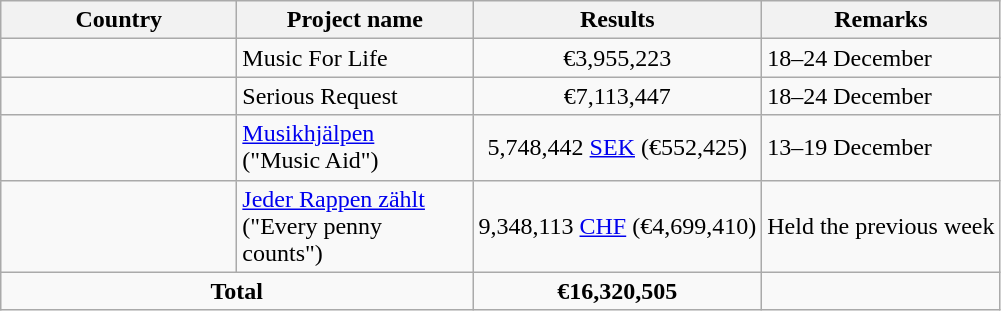<table class="wikitable">
<tr>
<th>Country</th>
<th>Project name</th>
<th>Results</th>
<th>Remarks</th>
</tr>
<tr>
<td width=150></td>
<td width=150>Music For Life</td>
<td align=center>€3,955,223</td>
<td>18–24 December</td>
</tr>
<tr>
<td width=150></td>
<td width=150>Serious Request</td>
<td align=center>€7,113,447</td>
<td>18–24 December</td>
</tr>
<tr>
<td width=150></td>
<td width=150><a href='#'>Musikhjälpen</a><br>("Music Aid")</td>
<td align=center>5,748,442 <a href='#'>SEK</a> (€552,425)</td>
<td>13–19 December</td>
</tr>
<tr>
<td width=150></td>
<td width=150><a href='#'>Jeder Rappen zählt</a><br>("Every penny counts")</td>
<td align=center>9,348,113 <a href='#'>CHF</a> (€4,699,410)</td>
<td>Held the previous week</td>
</tr>
<tr>
<td colspan="2" style="text-align:center;"><strong>Total</strong></td>
<td align=center><strong>€16,320,505</strong></td>
<td align=center></td>
</tr>
</table>
